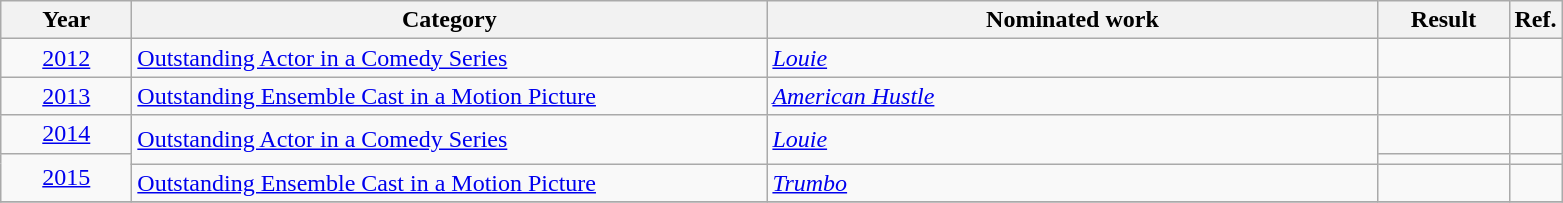<table class=wikitable>
<tr>
<th scope="col" style="width:5em;">Year</th>
<th scope="col" style="width:26em;">Category</th>
<th scope="col" style="width:25em;">Nominated work</th>
<th scope="col" style="width:5em;">Result</th>
<th>Ref.</th>
</tr>
<tr>
<td style="text-align:center;"><a href='#'>2012</a></td>
<td><a href='#'>Outstanding Actor in a Comedy Series</a></td>
<td><em><a href='#'>Louie</a></em></td>
<td></td>
<td style="text-align: center;"></td>
</tr>
<tr>
<td style="text-align:center;"><a href='#'>2013</a></td>
<td><a href='#'>Outstanding Ensemble Cast in a Motion Picture</a></td>
<td><em><a href='#'>American Hustle</a></em></td>
<td></td>
<td style="text-align: center;"></td>
</tr>
<tr>
<td style="text-align:center;"><a href='#'>2014</a></td>
<td rowspan=2><a href='#'>Outstanding Actor in a Comedy Series</a></td>
<td rowspan=2><em><a href='#'>Louie</a></em></td>
<td></td>
<td style="text-align: center;"></td>
</tr>
<tr>
<td style="text-align:center;", rowspan=2><a href='#'>2015</a></td>
<td></td>
<td style="text-align: center;"></td>
</tr>
<tr>
<td><a href='#'>Outstanding Ensemble Cast in a Motion Picture</a></td>
<td><em><a href='#'>Trumbo</a></em></td>
<td></td>
<td style="text-align: center;"></td>
</tr>
<tr>
</tr>
</table>
